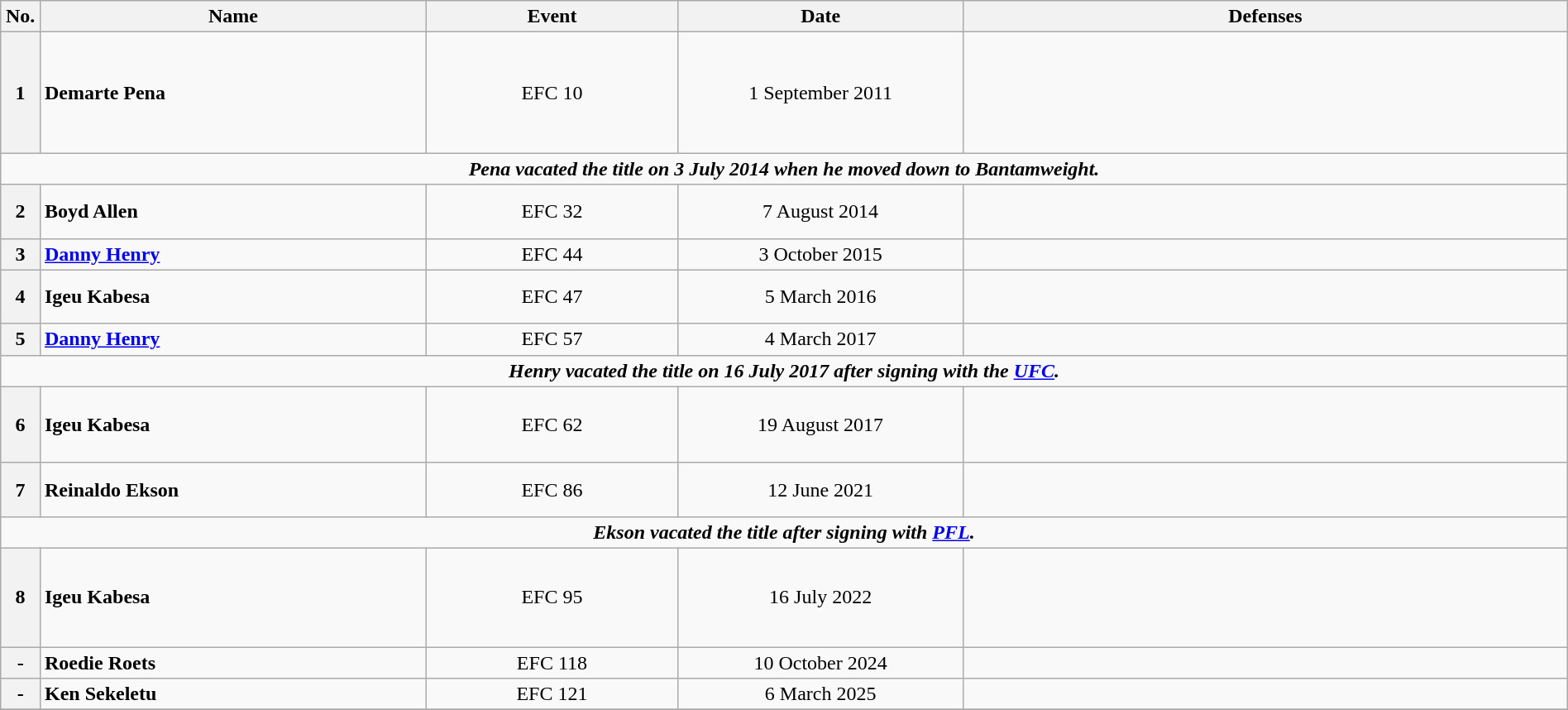<table class="wikitable" width=100%>
<tr>
<th width=1%>No.</th>
<th width=23%>Name</th>
<th width=15%>Event</th>
<th width=17%>Date</th>
<th width=36%>Defenses</th>
</tr>
<tr>
<th>1</th>
<td align=left> <strong>Demarte Pena</strong><br></td>
<td align=center>EFC 10<br></td>
<td align=center>1 September 2011</td>
<td><br><br>
<br>
<br>
<br>
</td>
</tr>
<tr>
<td align="center" colspan="6"><strong><em>Pena vacated the title on 3 July 2014 when he moved down to Bantamweight.</em></strong></td>
</tr>
<tr>
<th>2</th>
<td align=left> <strong>Boyd Allen</strong><br></td>
<td align=center>EFC 32<br></td>
<td align=center>7 August 2014</td>
<td><br><br>
</td>
</tr>
<tr>
<th>3</th>
<td align=left> <strong><a href='#'>Danny Henry</a></strong></td>
<td align=center>EFC 44<br></td>
<td align=center>3 October 2015</td>
<td></td>
</tr>
<tr>
<th>4</th>
<td align=left> <strong>Igeu Kabesa </strong></td>
<td align=center>EFC 47<br></td>
<td align=center>5 March 2016</td>
<td><br><br></td>
</tr>
<tr>
<th>5</th>
<td align=left> <strong><a href='#'>Danny Henry</a></strong> </td>
<td align=center>EFC 57<br></td>
<td align=center>4 March 2017</td>
<td></td>
</tr>
<tr>
<td align="center" colspan="6"><strong><em>Henry vacated the title on 16 July 2017 after signing with the <a href='#'>UFC</a>.</em></strong></td>
</tr>
<tr>
<th>6</th>
<td align=left> <strong>Igeu Kabesa</strong>  <br></td>
<td align=center>EFC 62<br></td>
<td align=center>19 August 2017</td>
<td><br><br>
<br></td>
</tr>
<tr>
<th>7</th>
<td align=left> <strong>Reinaldo Ekson</strong></td>
<td align=center>EFC 86<br></td>
<td align=center>12 June 2021</td>
<td><br><br></td>
</tr>
<tr>
<td align="center" colspan="5"><strong><em>Ekson vacated the title after signing with <a href='#'>PFL</a>.</em></strong></td>
</tr>
<tr>
<th>8</th>
<td align=left> <strong>Igeu Kabesa</strong>  <br></td>
<td align=center>EFC 95<br></td>
<td align=center>16 July 2022</td>
<td><br><br>
<br>
<br></td>
</tr>
<tr>
<th>-</th>
<td align=left> <strong>Roedie Roets</strong><br></td>
<td align=center>EFC 118<br></td>
<td align=center>10 October 2024</td>
<td></td>
</tr>
<tr>
<th>-</th>
<td align=left> <strong>Ken Sekeletu</strong><br></td>
<td align=center>EFC 121<br></td>
<td align=center>6 March 2025</td>
<td></td>
</tr>
<tr>
</tr>
</table>
